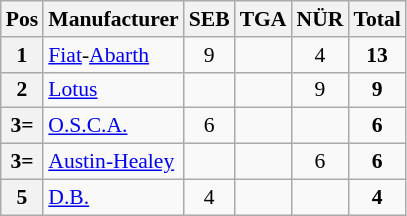<table class="wikitable" style="font-size: 90%;">
<tr>
<th>Pos</th>
<th>Manufacturer</th>
<th> SEB</th>
<th> TGA</th>
<th> NÜR</th>
<th>Total</th>
</tr>
<tr>
<th>1</th>
<td> <a href='#'>Fiat</a>-<a href='#'>Abarth</a></td>
<td align=center>9</td>
<td></td>
<td align=center>4</td>
<td align=center><strong>13</strong></td>
</tr>
<tr>
<th>2</th>
<td> <a href='#'>Lotus</a></td>
<td></td>
<td></td>
<td align=center>9</td>
<td align=center><strong>9</strong></td>
</tr>
<tr>
<th>3=</th>
<td> <a href='#'>O.S.C.A.</a></td>
<td align=center>6</td>
<td></td>
<td></td>
<td align=center><strong>6</strong></td>
</tr>
<tr>
<th>3=</th>
<td> <a href='#'>Austin-Healey</a></td>
<td></td>
<td></td>
<td align=center>6</td>
<td align=center><strong>6</strong></td>
</tr>
<tr>
<th>5</th>
<td> <a href='#'>D.B.</a></td>
<td align=center>4</td>
<td></td>
<td></td>
<td align=center><strong>4</strong></td>
</tr>
</table>
